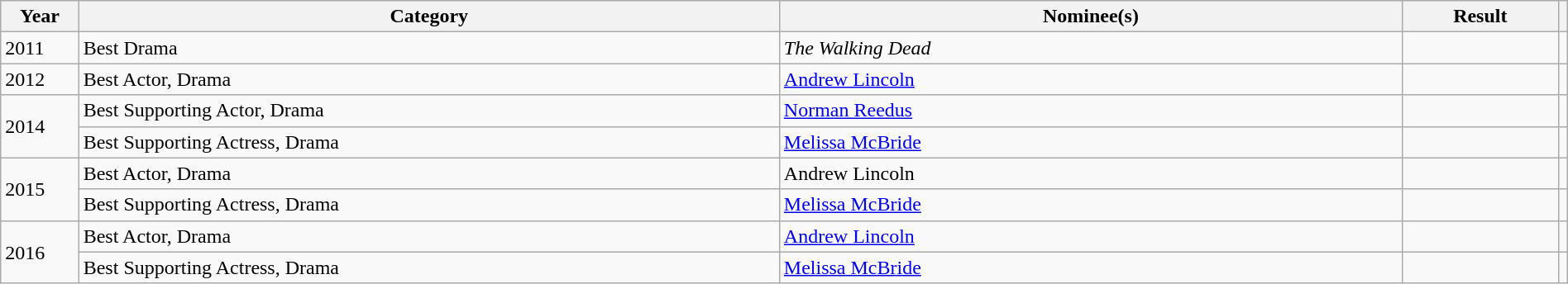<table class="wikitable" width=100%>
<tr>
<th width=5%>Year</th>
<th width=45%>Category</th>
<th width=40%>Nominee(s)</th>
<th width=10%>Result</th>
<th width=5%></th>
</tr>
<tr>
<td rowspan=1>2011</td>
<td>Best Drama</td>
<td><em>The Walking Dead</em></td>
<td></td>
<td></td>
</tr>
<tr>
<td rowspan=1>2012</td>
<td>Best Actor, Drama</td>
<td><a href='#'>Andrew Lincoln</a></td>
<td></td>
<td></td>
</tr>
<tr>
<td rowspan=2>2014</td>
<td>Best Supporting Actor, Drama</td>
<td><a href='#'>Norman Reedus</a></td>
<td></td>
<td></td>
</tr>
<tr>
<td>Best Supporting Actress, Drama</td>
<td><a href='#'>Melissa McBride</a></td>
<td></td>
<td></td>
</tr>
<tr>
<td rowspan=2>2015</td>
<td>Best Actor, Drama</td>
<td>Andrew Lincoln</td>
<td></td>
<td></td>
</tr>
<tr>
<td>Best Supporting Actress, Drama</td>
<td><a href='#'>Melissa McBride</a></td>
<td></td>
<td></td>
</tr>
<tr>
<td rowspan=2>2016</td>
<td>Best Actor, Drama</td>
<td><a href='#'>Andrew Lincoln</a></td>
<td></td>
<td></td>
</tr>
<tr>
<td>Best Supporting Actress, Drama</td>
<td><a href='#'>Melissa McBride</a></td>
<td></td>
<td></td>
</tr>
</table>
